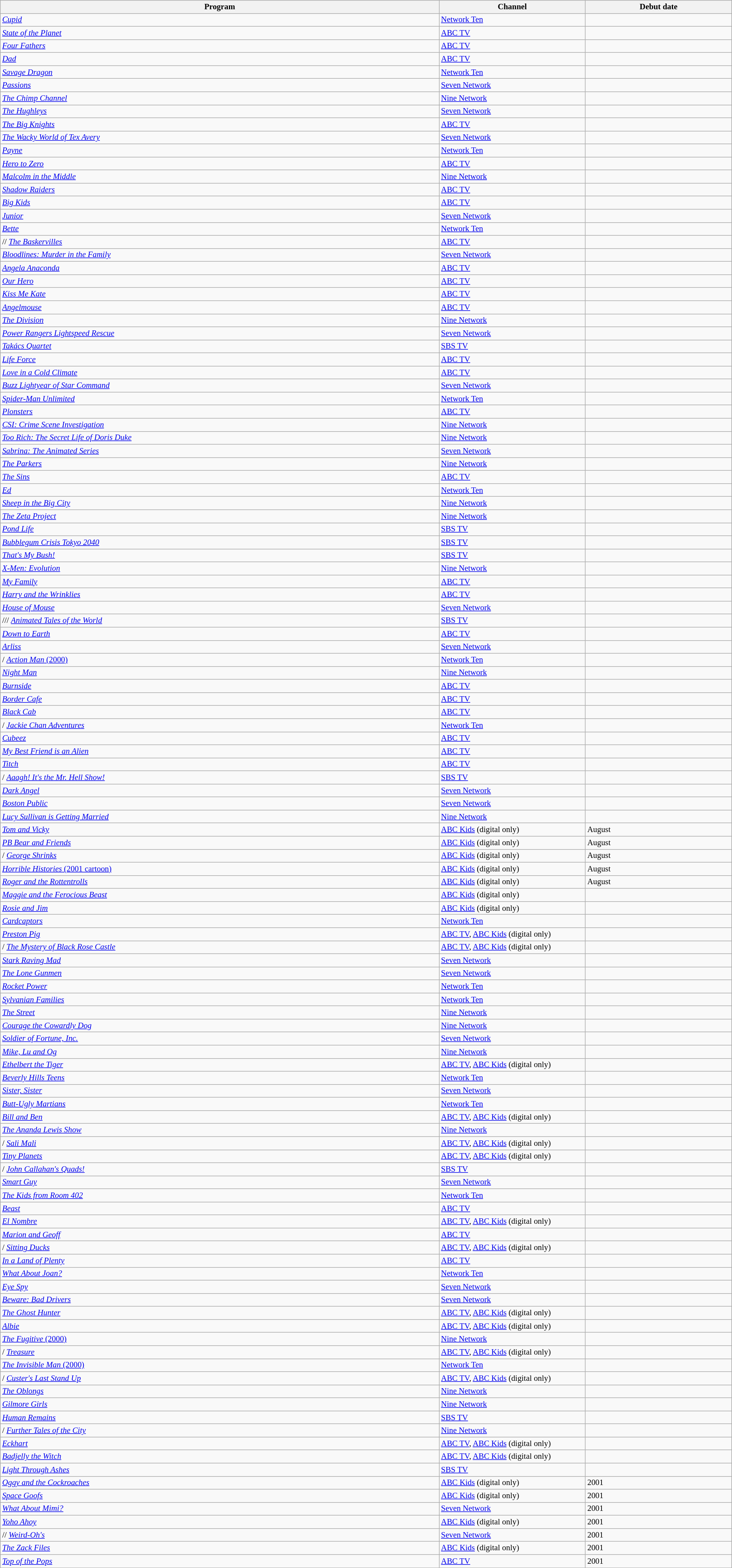<table class="wikitable sortable" width="100%" style="font-size:87%;">
<tr bgcolor="#efefef">
<th width=60%>Program</th>
<th width=20%>Channel</th>
<th width=20%>Debut date</th>
</tr>
<tr>
<td> <em><a href='#'>Cupid</a></em></td>
<td><a href='#'>Network Ten</a></td>
<td></td>
</tr>
<tr>
<td> <em><a href='#'>State of the Planet</a></em></td>
<td><a href='#'>ABC TV</a></td>
<td></td>
</tr>
<tr>
<td> <em><a href='#'>Four Fathers</a></em></td>
<td><a href='#'>ABC TV</a></td>
<td></td>
</tr>
<tr>
<td> <em><a href='#'>Dad</a></em></td>
<td><a href='#'>ABC TV</a></td>
<td></td>
</tr>
<tr>
<td> <em><a href='#'>Savage Dragon</a></em></td>
<td><a href='#'>Network Ten</a></td>
<td></td>
</tr>
<tr>
<td> <em><a href='#'>Passions</a></em></td>
<td><a href='#'>Seven Network</a></td>
<td></td>
</tr>
<tr>
<td> <em><a href='#'>The Chimp Channel</a></em></td>
<td><a href='#'>Nine Network</a></td>
<td></td>
</tr>
<tr>
<td> <em><a href='#'>The Hughleys</a></em></td>
<td><a href='#'>Seven Network</a></td>
<td></td>
</tr>
<tr>
<td> <em><a href='#'>The Big Knights</a></em></td>
<td><a href='#'>ABC TV</a></td>
<td></td>
</tr>
<tr>
<td> <em><a href='#'>The Wacky World of Tex Avery</a></em></td>
<td><a href='#'>Seven Network</a></td>
<td></td>
</tr>
<tr>
<td> <em><a href='#'>Payne</a></em></td>
<td><a href='#'>Network Ten</a></td>
<td></td>
</tr>
<tr>
<td> <em><a href='#'>Hero to Zero</a></em></td>
<td><a href='#'>ABC TV</a></td>
<td></td>
</tr>
<tr>
<td> <em><a href='#'>Malcolm in the Middle</a></em></td>
<td><a href='#'>Nine Network</a></td>
<td></td>
</tr>
<tr>
<td> <em><a href='#'>Shadow Raiders</a></em></td>
<td><a href='#'>ABC TV</a></td>
<td></td>
</tr>
<tr>
<td> <em><a href='#'>Big Kids</a></em></td>
<td><a href='#'>ABC TV</a></td>
<td></td>
</tr>
<tr>
<td> <em><a href='#'>Junior</a></em></td>
<td><a href='#'>Seven Network</a></td>
<td></td>
</tr>
<tr>
<td> <em><a href='#'>Bette</a></em></td>
<td><a href='#'>Network Ten</a></td>
<td></td>
</tr>
<tr>
<td>// <em><a href='#'>The Baskervilles</a></em></td>
<td><a href='#'>ABC TV</a></td>
<td></td>
</tr>
<tr>
<td> <em><a href='#'>Bloodlines: Murder in the Family</a></em></td>
<td><a href='#'>Seven Network</a></td>
<td></td>
</tr>
<tr>
<td> <em><a href='#'>Angela Anaconda</a></em></td>
<td><a href='#'>ABC TV</a></td>
<td></td>
</tr>
<tr>
<td> <em><a href='#'>Our Hero</a></em></td>
<td><a href='#'>ABC TV</a></td>
<td></td>
</tr>
<tr>
<td> <em><a href='#'>Kiss Me Kate</a></em></td>
<td><a href='#'>ABC TV</a></td>
<td></td>
</tr>
<tr>
<td> <em><a href='#'>Angelmouse</a></em></td>
<td><a href='#'>ABC TV</a></td>
<td></td>
</tr>
<tr>
<td> <em><a href='#'>The Division</a></em></td>
<td><a href='#'>Nine Network</a></td>
<td></td>
</tr>
<tr>
<td> <em><a href='#'>Power Rangers Lightspeed Rescue</a></em></td>
<td><a href='#'>Seven Network</a></td>
<td></td>
</tr>
<tr>
<td> <em><a href='#'>Takács Quartet</a></em></td>
<td><a href='#'>SBS TV</a></td>
<td></td>
</tr>
<tr>
<td> <em><a href='#'>Life Force</a></em></td>
<td><a href='#'>ABC TV</a></td>
<td></td>
</tr>
<tr>
<td> <em><a href='#'>Love in a Cold Climate</a></em></td>
<td><a href='#'>ABC TV</a></td>
<td></td>
</tr>
<tr>
<td> <em><a href='#'>Buzz Lightyear of Star Command</a></em></td>
<td><a href='#'>Seven Network</a></td>
<td></td>
</tr>
<tr>
<td> <em><a href='#'>Spider-Man Unlimited</a></em></td>
<td><a href='#'>Network Ten</a></td>
<td></td>
</tr>
<tr>
<td> <em><a href='#'>Plonsters</a></em></td>
<td><a href='#'>ABC TV</a></td>
<td></td>
</tr>
<tr>
<td> <em><a href='#'>CSI: Crime Scene Investigation</a></em></td>
<td><a href='#'>Nine Network</a></td>
<td></td>
</tr>
<tr>
<td> <em><a href='#'>Too Rich: The Secret Life of Doris Duke</a></em></td>
<td><a href='#'>Nine Network</a></td>
<td></td>
</tr>
<tr>
<td> <em><a href='#'>Sabrina: The Animated Series</a></em></td>
<td><a href='#'>Seven Network</a></td>
<td></td>
</tr>
<tr>
<td> <em><a href='#'>The Parkers</a></em></td>
<td><a href='#'>Nine Network</a></td>
<td></td>
</tr>
<tr>
<td> <em><a href='#'>The Sins</a></em></td>
<td><a href='#'>ABC TV</a></td>
<td></td>
</tr>
<tr>
<td> <em><a href='#'>Ed</a></em></td>
<td><a href='#'>Network Ten</a></td>
<td></td>
</tr>
<tr>
<td> <em><a href='#'>Sheep in the Big City</a></em></td>
<td><a href='#'>Nine Network</a></td>
<td></td>
</tr>
<tr>
<td> <em><a href='#'>The Zeta Project</a></em></td>
<td><a href='#'>Nine Network</a></td>
<td></td>
</tr>
<tr>
<td> <em><a href='#'>Pond Life</a></em></td>
<td><a href='#'>SBS TV</a></td>
<td></td>
</tr>
<tr>
<td> <em><a href='#'>Bubblegum Crisis Tokyo 2040</a></em></td>
<td><a href='#'>SBS TV</a></td>
<td></td>
</tr>
<tr>
<td> <em><a href='#'>That's My Bush!</a></em></td>
<td><a href='#'>SBS TV</a></td>
<td></td>
</tr>
<tr>
<td> <em><a href='#'>X-Men: Evolution</a></em></td>
<td><a href='#'>Nine Network</a></td>
<td></td>
</tr>
<tr>
<td> <em><a href='#'>My Family</a></em></td>
<td><a href='#'>ABC TV</a></td>
<td></td>
</tr>
<tr>
<td> <em><a href='#'>Harry and the Wrinklies</a></em></td>
<td><a href='#'>ABC TV</a></td>
<td></td>
</tr>
<tr>
<td> <em><a href='#'>House of Mouse</a></em></td>
<td><a href='#'>Seven Network</a></td>
<td></td>
</tr>
<tr>
<td>/// <em><a href='#'>Animated Tales of the World</a></em></td>
<td><a href='#'>SBS TV</a></td>
<td></td>
</tr>
<tr>
<td> <em><a href='#'>Down to Earth</a></em></td>
<td><a href='#'>ABC TV</a></td>
<td></td>
</tr>
<tr>
<td> <em><a href='#'>Arliss</a></em></td>
<td><a href='#'>Seven Network</a></td>
<td></td>
</tr>
<tr>
<td>/ <a href='#'><em>Action Man</em> (2000)</a></td>
<td><a href='#'>Network Ten</a></td>
<td></td>
</tr>
<tr>
<td> <em><a href='#'>Night Man</a></em></td>
<td><a href='#'>Nine Network</a></td>
<td></td>
</tr>
<tr>
<td> <em><a href='#'>Burnside</a></em></td>
<td><a href='#'>ABC TV</a></td>
<td></td>
</tr>
<tr>
<td> <em><a href='#'>Border Cafe</a></em></td>
<td><a href='#'>ABC TV</a></td>
<td></td>
</tr>
<tr>
<td> <em><a href='#'>Black Cab</a></em></td>
<td><a href='#'>ABC TV</a></td>
<td></td>
</tr>
<tr>
<td>/ <em><a href='#'>Jackie Chan Adventures</a></em></td>
<td><a href='#'>Network Ten</a></td>
<td></td>
</tr>
<tr>
<td> <em><a href='#'>Cubeez</a></em></td>
<td><a href='#'>ABC TV</a></td>
<td></td>
</tr>
<tr>
<td> <em><a href='#'>My Best Friend is an Alien</a></em></td>
<td><a href='#'>ABC TV</a></td>
<td></td>
</tr>
<tr>
<td> <em><a href='#'>Titch</a></em></td>
<td><a href='#'>ABC TV</a></td>
<td></td>
</tr>
<tr>
<td>/ <em><a href='#'>Aaagh! It's the Mr. Hell Show!</a></em></td>
<td><a href='#'>SBS TV</a></td>
<td></td>
</tr>
<tr>
<td> <em><a href='#'>Dark Angel</a></em></td>
<td><a href='#'>Seven Network</a></td>
<td></td>
</tr>
<tr>
<td> <em><a href='#'>Boston Public</a></em></td>
<td><a href='#'>Seven Network</a></td>
<td></td>
</tr>
<tr>
<td> <em><a href='#'>Lucy Sullivan is Getting Married</a></em></td>
<td><a href='#'>Nine Network</a></td>
<td></td>
</tr>
<tr>
<td> <em><a href='#'>Tom and Vicky</a></em></td>
<td><a href='#'>ABC Kids</a> (digital only)</td>
<td>August</td>
</tr>
<tr>
<td> <em><a href='#'>PB Bear and Friends</a></em></td>
<td><a href='#'>ABC Kids</a> (digital only)</td>
<td>August</td>
</tr>
<tr>
<td>/ <em><a href='#'>George Shrinks</a></em></td>
<td><a href='#'>ABC Kids</a> (digital only)</td>
<td>August</td>
</tr>
<tr>
<td> <a href='#'><em>Horrible Histories</em> (2001 cartoon)</a></td>
<td><a href='#'>ABC Kids</a> (digital only)</td>
<td>August</td>
</tr>
<tr>
<td> <em><a href='#'>Roger and the Rottentrolls</a></em></td>
<td><a href='#'>ABC Kids</a> (digital only)</td>
<td>August</td>
</tr>
<tr>
<td> <em><a href='#'>Maggie and the Ferocious Beast</a></em></td>
<td><a href='#'>ABC Kids</a> (digital only)</td>
<td></td>
</tr>
<tr>
<td> <em><a href='#'>Rosie and Jim</a></em></td>
<td><a href='#'>ABC Kids</a> (digital only)</td>
<td></td>
</tr>
<tr>
<td> <em><a href='#'>Cardcaptors</a></em></td>
<td><a href='#'>Network Ten</a></td>
<td></td>
</tr>
<tr>
<td> <em><a href='#'>Preston Pig</a></em></td>
<td><a href='#'>ABC TV</a>, <a href='#'>ABC Kids</a> (digital only)</td>
<td></td>
</tr>
<tr>
<td>/ <em><a href='#'>The Mystery of Black Rose Castle</a></em></td>
<td><a href='#'>ABC TV</a>, <a href='#'>ABC Kids</a> (digital only)</td>
<td></td>
</tr>
<tr>
<td> <em><a href='#'>Stark Raving Mad</a></em></td>
<td><a href='#'>Seven Network</a></td>
<td></td>
</tr>
<tr>
<td> <em><a href='#'>The Lone Gunmen</a></em></td>
<td><a href='#'>Seven Network</a></td>
<td></td>
</tr>
<tr>
<td> <em><a href='#'>Rocket Power</a></em></td>
<td><a href='#'>Network Ten</a></td>
<td></td>
</tr>
<tr>
<td> <em><a href='#'>Sylvanian Families</a></em></td>
<td><a href='#'>Network Ten</a></td>
<td></td>
</tr>
<tr>
<td> <em><a href='#'>The Street</a></em></td>
<td><a href='#'>Nine Network</a></td>
<td></td>
</tr>
<tr>
<td> <em><a href='#'>Courage the Cowardly Dog</a></em></td>
<td><a href='#'>Nine Network</a></td>
<td></td>
</tr>
<tr>
<td> <em><a href='#'>Soldier of Fortune, Inc.</a></em></td>
<td><a href='#'>Seven Network</a></td>
<td></td>
</tr>
<tr>
<td> <em><a href='#'>Mike, Lu and Og</a></em></td>
<td><a href='#'>Nine Network</a></td>
<td></td>
</tr>
<tr>
<td> <em><a href='#'>Ethelbert the Tiger</a></em></td>
<td><a href='#'>ABC TV</a>, <a href='#'>ABC Kids</a> (digital only)</td>
<td></td>
</tr>
<tr>
<td> <em><a href='#'>Beverly Hills Teens</a></em></td>
<td><a href='#'>Network Ten</a></td>
<td></td>
</tr>
<tr>
<td> <em><a href='#'>Sister, Sister</a></em></td>
<td><a href='#'>Seven Network</a></td>
<td></td>
</tr>
<tr>
<td> <em><a href='#'>Butt-Ugly Martians</a></em></td>
<td><a href='#'>Network Ten</a></td>
<td></td>
</tr>
<tr>
<td> <em><a href='#'>Bill and Ben</a></em></td>
<td><a href='#'>ABC TV</a>, <a href='#'>ABC Kids</a> (digital only)</td>
<td></td>
</tr>
<tr>
<td> <em><a href='#'>The Ananda Lewis Show</a></em></td>
<td><a href='#'>Nine Network</a></td>
<td></td>
</tr>
<tr>
<td>/ <em><a href='#'>Sali Mali</a></em></td>
<td><a href='#'>ABC TV</a>, <a href='#'>ABC Kids</a> (digital only)</td>
<td></td>
</tr>
<tr>
<td> <em><a href='#'>Tiny Planets</a></em></td>
<td><a href='#'>ABC TV</a>, <a href='#'>ABC Kids</a> (digital only)</td>
<td></td>
</tr>
<tr>
<td>/ <em><a href='#'>John Callahan's Quads!</a></em></td>
<td><a href='#'>SBS TV</a></td>
<td></td>
</tr>
<tr>
<td> <em><a href='#'>Smart Guy</a></em></td>
<td><a href='#'>Seven Network</a></td>
<td></td>
</tr>
<tr>
<td> <em><a href='#'>The Kids from Room 402</a></em></td>
<td><a href='#'>Network Ten</a></td>
<td></td>
</tr>
<tr>
<td> <em><a href='#'>Beast</a></em></td>
<td><a href='#'>ABC TV</a></td>
<td></td>
</tr>
<tr>
<td> <em><a href='#'>El Nombre</a></em></td>
<td><a href='#'>ABC TV</a>, <a href='#'>ABC Kids</a> (digital only)</td>
<td></td>
</tr>
<tr>
<td> <em><a href='#'>Marion and Geoff</a></em></td>
<td><a href='#'>ABC TV</a></td>
<td></td>
</tr>
<tr>
<td>/ <em><a href='#'>Sitting Ducks</a></em></td>
<td><a href='#'>ABC TV</a>, <a href='#'>ABC Kids</a> (digital only)</td>
<td></td>
</tr>
<tr>
<td> <em><a href='#'>In a Land of Plenty</a></em></td>
<td><a href='#'>ABC TV</a></td>
<td></td>
</tr>
<tr>
<td> <em><a href='#'>What About Joan?</a></em></td>
<td><a href='#'>Network Ten</a></td>
<td></td>
</tr>
<tr>
<td> <em><a href='#'>Eye Spy</a></em></td>
<td><a href='#'>Seven Network</a></td>
<td></td>
</tr>
<tr>
<td> <em><a href='#'>Beware: Bad Drivers</a></em></td>
<td><a href='#'>Seven Network</a></td>
<td></td>
</tr>
<tr>
<td> <em><a href='#'>The Ghost Hunter</a></em></td>
<td><a href='#'>ABC TV</a>, <a href='#'>ABC Kids</a> (digital only)</td>
<td></td>
</tr>
<tr>
<td> <em><a href='#'>Albie</a></em></td>
<td><a href='#'>ABC TV</a>, <a href='#'>ABC Kids</a> (digital only)</td>
<td></td>
</tr>
<tr>
<td> <a href='#'><em>The Fugitive</em> (2000)</a></td>
<td><a href='#'>Nine Network</a></td>
<td></td>
</tr>
<tr>
<td>/ <em><a href='#'>Treasure</a></em></td>
<td><a href='#'>ABC TV</a>, <a href='#'>ABC Kids</a> (digital only)</td>
<td></td>
</tr>
<tr>
<td> <a href='#'><em>The Invisible Man</em> (2000)</a></td>
<td><a href='#'>Network Ten</a></td>
<td></td>
</tr>
<tr>
<td>/ <em><a href='#'>Custer's Last Stand Up</a></em></td>
<td><a href='#'>ABC TV</a>, <a href='#'>ABC Kids</a> (digital only)</td>
<td></td>
</tr>
<tr>
<td> <em><a href='#'>The Oblongs</a></em></td>
<td><a href='#'>Nine Network</a></td>
<td></td>
</tr>
<tr>
<td> <em><a href='#'>Gilmore Girls</a></em></td>
<td><a href='#'>Nine Network</a></td>
<td></td>
</tr>
<tr>
<td> <em><a href='#'>Human Remains</a></em></td>
<td><a href='#'>SBS TV</a></td>
<td></td>
</tr>
<tr>
<td>/ <em><a href='#'>Further Tales of the City</a></em></td>
<td><a href='#'>Nine Network</a></td>
<td></td>
</tr>
<tr>
<td> <em><a href='#'>Eckhart</a></em></td>
<td><a href='#'>ABC TV</a>, <a href='#'>ABC Kids</a> (digital only)</td>
<td></td>
</tr>
<tr>
<td> <em><a href='#'>Badjelly the Witch</a></em></td>
<td><a href='#'>ABC TV</a>, <a href='#'>ABC Kids</a> (digital only)</td>
<td></td>
</tr>
<tr>
<td> <em><a href='#'>Light Through Ashes</a></em></td>
<td><a href='#'>SBS TV</a></td>
<td></td>
</tr>
<tr>
<td> <em><a href='#'>Oggy and the Cockroaches</a></em></td>
<td><a href='#'>ABC Kids</a> (digital only)</td>
<td>2001</td>
</tr>
<tr>
<td> <em><a href='#'>Space Goofs</a></em></td>
<td><a href='#'>ABC Kids</a> (digital only)</td>
<td>2001</td>
</tr>
<tr>
<td> <em><a href='#'>What About Mimi?</a></em></td>
<td><a href='#'>Seven Network</a></td>
<td>2001</td>
</tr>
<tr>
<td> <em><a href='#'>Yoho Ahoy</a></em></td>
<td><a href='#'>ABC Kids</a> (digital only)</td>
<td>2001</td>
</tr>
<tr>
<td>// <em><a href='#'>Weird-Oh's</a></em></td>
<td><a href='#'>Seven Network</a></td>
<td>2001</td>
</tr>
<tr>
<td> <em><a href='#'>The Zack Files</a></em></td>
<td><a href='#'>ABC Kids</a> (digital only)</td>
<td>2001</td>
</tr>
<tr>
<td> <em><a href='#'>Top of the Pops</a></em></td>
<td><a href='#'>ABC TV</a></td>
<td>2001</td>
</tr>
</table>
